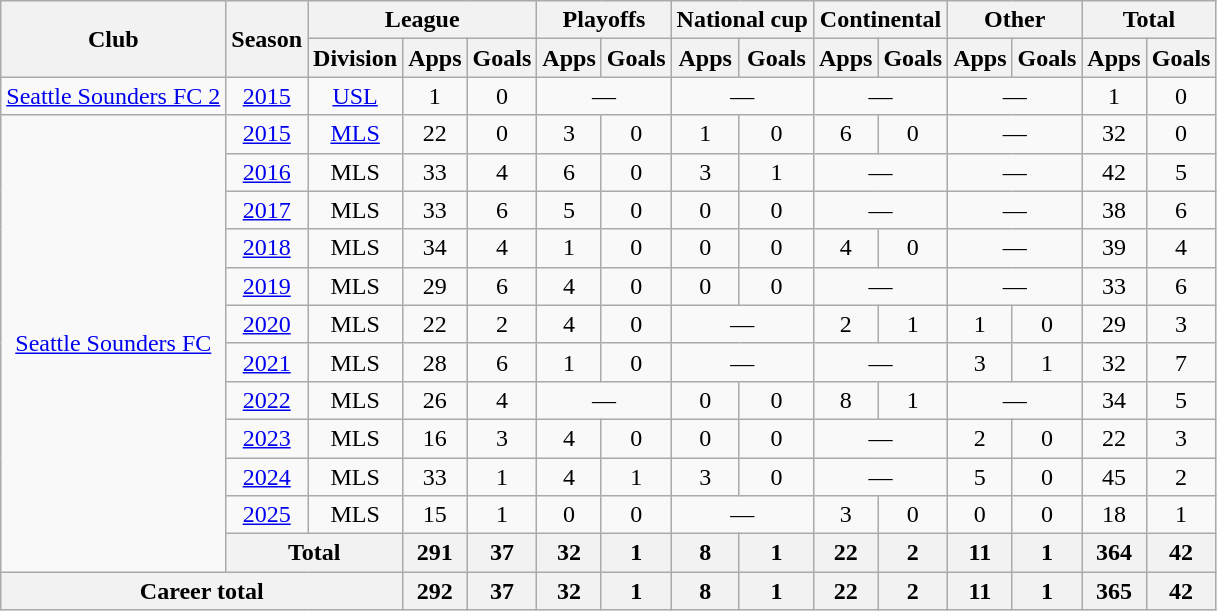<table class="wikitable" style="text-align:center">
<tr>
<th rowspan="2">Club</th>
<th rowspan="2">Season</th>
<th colspan="3">League</th>
<th colspan="2">Playoffs</th>
<th colspan="2">National cup</th>
<th colspan="2">Continental</th>
<th colspan="2">Other</th>
<th colspan="2">Total</th>
</tr>
<tr>
<th>Division</th>
<th>Apps</th>
<th>Goals</th>
<th>Apps</th>
<th>Goals</th>
<th>Apps</th>
<th>Goals</th>
<th>Apps</th>
<th>Goals</th>
<th>Apps</th>
<th>Goals</th>
<th>Apps</th>
<th>Goals</th>
</tr>
<tr>
<td><a href='#'>Seattle Sounders FC 2</a></td>
<td><a href='#'>2015</a></td>
<td><a href='#'>USL</a></td>
<td>1</td>
<td>0</td>
<td colspan="2">—</td>
<td colspan="2">—</td>
<td colspan="2">—</td>
<td colspan="2">—</td>
<td>1</td>
<td>0</td>
</tr>
<tr>
<td rowspan="12"><a href='#'>Seattle Sounders FC</a></td>
<td><a href='#'>2015</a></td>
<td><a href='#'>MLS</a></td>
<td>22</td>
<td>0</td>
<td>3</td>
<td>0</td>
<td>1</td>
<td>0</td>
<td>6</td>
<td>0</td>
<td colspan="2">—</td>
<td>32</td>
<td>0</td>
</tr>
<tr>
<td><a href='#'>2016</a></td>
<td>MLS</td>
<td>33</td>
<td>4</td>
<td>6</td>
<td>0</td>
<td>3</td>
<td>1</td>
<td colspan="2">—</td>
<td colspan="2">—</td>
<td>42</td>
<td>5</td>
</tr>
<tr>
<td><a href='#'>2017</a></td>
<td>MLS</td>
<td>33</td>
<td>6</td>
<td>5</td>
<td>0</td>
<td>0</td>
<td>0</td>
<td colspan="2">—</td>
<td colspan="2">—</td>
<td>38</td>
<td>6</td>
</tr>
<tr>
<td><a href='#'>2018</a></td>
<td>MLS</td>
<td>34</td>
<td>4</td>
<td>1</td>
<td>0</td>
<td>0</td>
<td>0</td>
<td>4</td>
<td>0</td>
<td colspan="2">—</td>
<td>39</td>
<td>4</td>
</tr>
<tr>
<td><a href='#'>2019</a></td>
<td>MLS</td>
<td>29</td>
<td>6</td>
<td>4</td>
<td>0</td>
<td>0</td>
<td>0</td>
<td colspan="2">—</td>
<td colspan="2">—</td>
<td>33</td>
<td>6</td>
</tr>
<tr>
<td><a href='#'>2020</a></td>
<td>MLS</td>
<td>22</td>
<td>2</td>
<td>4</td>
<td>0</td>
<td colspan="2">—</td>
<td>2</td>
<td>1</td>
<td>1</td>
<td>0</td>
<td>29</td>
<td>3</td>
</tr>
<tr>
<td><a href='#'>2021</a></td>
<td>MLS</td>
<td>28</td>
<td>6</td>
<td>1</td>
<td>0</td>
<td colspan="2">—</td>
<td colspan="2">—</td>
<td>3</td>
<td>1</td>
<td>32</td>
<td>7</td>
</tr>
<tr>
<td><a href='#'>2022</a></td>
<td>MLS</td>
<td>26</td>
<td>4</td>
<td colspan="2">—</td>
<td>0</td>
<td>0</td>
<td>8</td>
<td>1</td>
<td colspan="2">—</td>
<td>34</td>
<td>5</td>
</tr>
<tr>
<td><a href='#'>2023</a></td>
<td>MLS</td>
<td>16</td>
<td>3</td>
<td>4</td>
<td>0</td>
<td>0</td>
<td>0</td>
<td colspan="2">—</td>
<td>2</td>
<td>0</td>
<td>22</td>
<td>3</td>
</tr>
<tr>
<td><a href='#'>2024</a></td>
<td>MLS</td>
<td>33</td>
<td>1</td>
<td>4</td>
<td>1</td>
<td>3</td>
<td>0</td>
<td colspan="2">—</td>
<td>5</td>
<td>0</td>
<td>45</td>
<td>2</td>
</tr>
<tr>
<td><a href='#'>2025</a></td>
<td>MLS</td>
<td>15</td>
<td>1</td>
<td>0</td>
<td>0</td>
<td colspan="2">—</td>
<td>3</td>
<td>0</td>
<td>0</td>
<td>0</td>
<td>18</td>
<td>1</td>
</tr>
<tr>
<th colspan="2">Total</th>
<th>291</th>
<th>37</th>
<th>32</th>
<th>1</th>
<th>8</th>
<th>1</th>
<th>22</th>
<th>2</th>
<th>11</th>
<th>1</th>
<th>364</th>
<th>42</th>
</tr>
<tr>
<th colspan="3">Career total</th>
<th>292</th>
<th>37</th>
<th>32</th>
<th>1</th>
<th>8</th>
<th>1</th>
<th>22</th>
<th>2</th>
<th>11</th>
<th>1</th>
<th>365</th>
<th>42</th>
</tr>
</table>
